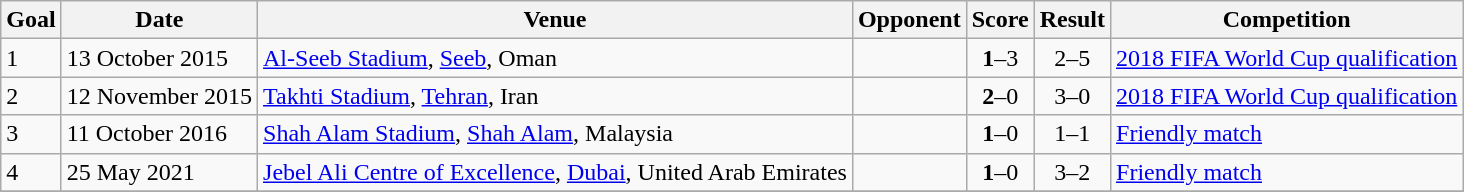<table class="wikitable plainrowheaders sortable">
<tr>
<th>Goal</th>
<th>Date</th>
<th>Venue</th>
<th>Opponent</th>
<th>Score</th>
<th>Result</th>
<th>Competition</th>
</tr>
<tr>
<td>1</td>
<td>13 October 2015</td>
<td><a href='#'>Al-Seeb Stadium</a>, <a href='#'>Seeb</a>, Oman</td>
<td></td>
<td align=center><strong>1</strong>–3</td>
<td align=center>2–5</td>
<td><a href='#'>2018 FIFA World Cup qualification</a></td>
</tr>
<tr>
<td>2</td>
<td>12 November 2015</td>
<td><a href='#'>Takhti Stadium</a>, <a href='#'>Tehran</a>, Iran</td>
<td></td>
<td align=center><strong>2</strong>–0</td>
<td align=center>3–0</td>
<td><a href='#'>2018 FIFA World Cup qualification</a></td>
</tr>
<tr>
<td>3</td>
<td>11 October 2016</td>
<td><a href='#'>Shah Alam Stadium</a>, <a href='#'>Shah Alam</a>, Malaysia</td>
<td></td>
<td align=center><strong>1</strong>–0</td>
<td align=center>1–1</td>
<td><a href='#'>Friendly match</a></td>
</tr>
<tr>
<td>4</td>
<td>25 May 2021</td>
<td><a href='#'>Jebel Ali Centre of Excellence</a>, <a href='#'>Dubai</a>, United Arab Emirates</td>
<td></td>
<td align=center><strong>1</strong>–0</td>
<td align=center>3–2</td>
<td><a href='#'>Friendly match</a></td>
</tr>
<tr>
</tr>
</table>
